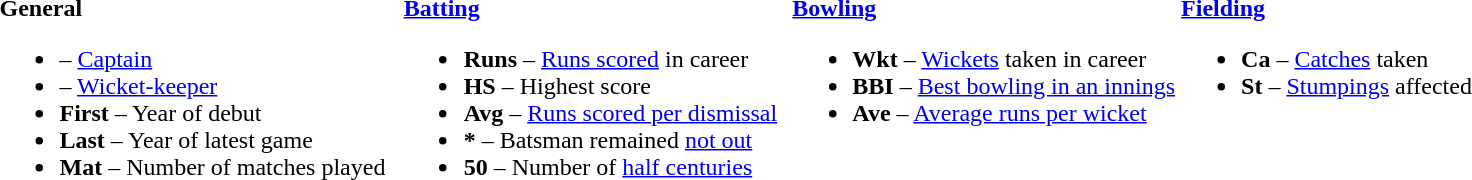<table>
<tr>
<td valign="top" style="width:26%"><br><strong>General</strong><ul><li> – <a href='#'>Captain</a></li><li> – <a href='#'>Wicket-keeper</a></li><li><strong>First</strong> – Year of debut</li><li><strong>Last</strong> – Year of latest game</li><li><strong>Mat</strong> – Number of matches played</li></ul></td>
<td valign="top" style="width:25%"><br><strong><a href='#'>Batting</a></strong><ul><li><strong>Runs</strong> – <a href='#'>Runs scored</a> in career</li><li><strong>HS</strong> – Highest score</li><li><strong>Avg</strong> – <a href='#'>Runs scored per dismissal</a></li><li><strong>*</strong> – Batsman remained <a href='#'>not out</a></li><li><strong>50</strong> – Number of <a href='#'>half centuries</a></li></ul></td>
<td valign="top" style="width:25%"><br><strong><a href='#'>Bowling</a></strong><ul><li><strong>Wkt</strong> – <a href='#'>Wickets</a> taken in career</li><li><strong>BBI</strong> – <a href='#'>Best bowling in an innings</a></li><li><strong>Ave</strong> – <a href='#'>Average runs per wicket</a></li></ul></td>
<td valign="top" style="width:24%"><br><strong><a href='#'>Fielding</a></strong><ul><li><strong>Ca</strong> – <a href='#'>Catches</a> taken</li><li><strong>St</strong> – <a href='#'>Stumpings</a> affected</li></ul></td>
</tr>
</table>
